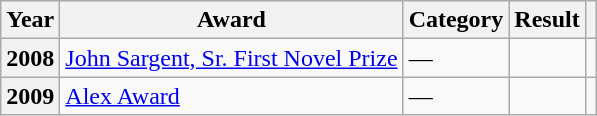<table class="wikitable sortable">
<tr>
<th>Year</th>
<th>Award</th>
<th>Category</th>
<th>Result</th>
<th></th>
</tr>
<tr>
<th>2008</th>
<td><a href='#'>John Sargent, Sr. First Novel Prize</a></td>
<td>—</td>
<td></td>
<td></td>
</tr>
<tr>
<th>2009</th>
<td><a href='#'>Alex Award</a></td>
<td>—</td>
<td></td>
<td></td>
</tr>
</table>
